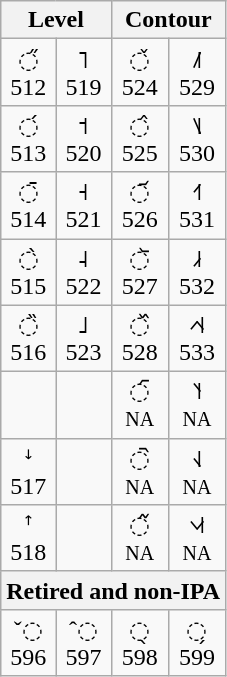<table class="wikitable IPA">
<tr>
<th colspan=2>Level</th>
<th colspan=2>Contour</th>
</tr>
<tr align=center>
<td>◌̋ <br> 512</td>
<td>˥ <br> 519</td>
<td>◌̌ <br> 524</td>
<td>˩˥ <br> 529</td>
</tr>
<tr align=center>
<td>◌́ <br> 513</td>
<td>˦ <br> 520</td>
<td>◌̂ <br> 525</td>
<td>˥˩ <br> 530</td>
</tr>
<tr align=center>
<td>◌̄ <br> 514</td>
<td>˧ <br> 521</td>
<td>◌᷄ <br> 526</td>
<td>˧˥ <br> 531</td>
</tr>
<tr align=center>
<td>◌̀ <br> 515</td>
<td>˨ <br> 522</td>
<td>◌᷅ <br> 527</td>
<td>˩˧ <br> 532</td>
</tr>
<tr align=center>
<td>◌̏ <br> 516</td>
<td>˩ <br> 523</td>
<td>◌᷈ <br> 528</td>
<td>˨˦˨ <br> 533</td>
</tr>
<tr align=center>
<td></td>
<td></td>
<td>◌᷇ <br> <small>NA</small></td>
<td>˥˧ <br> <small>NA</small></td>
</tr>
<tr align=center>
<td>ꜜ <br> 517</td>
<td></td>
<td>◌᷆ <br> <small>NA</small></td>
<td>˧˩ <br> <small>NA</small></td>
</tr>
<tr align=center>
<td>ꜛ <br> 518</td>
<td></td>
<td>◌᷉ <br> <small>NA</small></td>
<td>˦˨˦ <br> <small>NA</small></td>
</tr>
<tr>
<th colspan=4>Retired and non-IPA</th>
</tr>
<tr align="center">
<td>ˇ◌ <br> 596</td>
<td>ˆ◌ <br> 597</td>
<td>◌̖ <br> 598</td>
<td>◌̗ <br> 599</td>
</tr>
</table>
